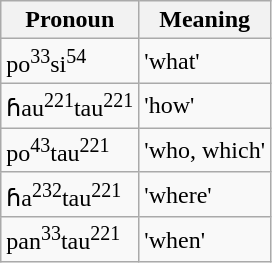<table class="wikitable">
<tr>
<th>Pronoun</th>
<th>Meaning</th>
</tr>
<tr>
<td>po<sup>33</sup>si<sup>54</sup></td>
<td>'what'</td>
</tr>
<tr>
<td>ɦau<sup>221</sup>tau<sup>221</sup></td>
<td>'how'</td>
</tr>
<tr>
<td>po<sup>43</sup>tau<sup>221</sup></td>
<td>'who, which'</td>
</tr>
<tr>
<td>ɦa<sup>232</sup>tau<sup>221</sup></td>
<td>'where'</td>
</tr>
<tr>
<td>pan<sup>33</sup>tau<sup>221</sup></td>
<td>'when'</td>
</tr>
</table>
